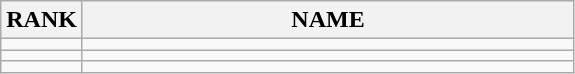<table class="wikitable">
<tr>
<th>RANK</th>
<th style="width: 20em">NAME</th>
</tr>
<tr>
<td align="center"></td>
<td></td>
</tr>
<tr>
<td align="center"></td>
<td></td>
</tr>
<tr>
<td align="center"></td>
<td></td>
</tr>
</table>
